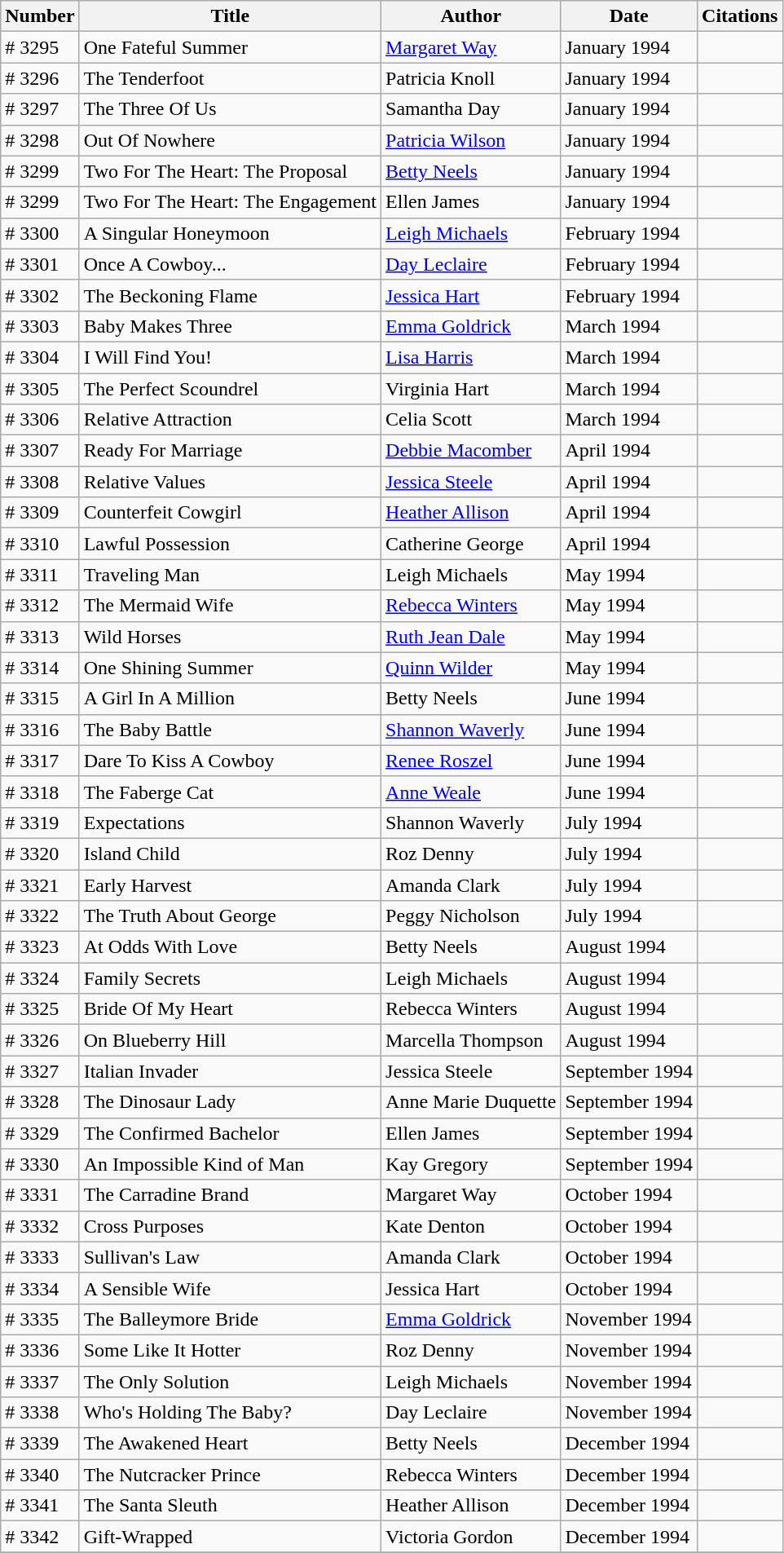<table class="wikitable sortable">
<tr>
<th>Number</th>
<th>Title</th>
<th>Author</th>
<th>Date</th>
<th>Citations</th>
</tr>
<tr>
<td># 3295</td>
<td>One Fateful Summer</td>
<td><a href='#'>Margaret Way</a></td>
<td>January 1994</td>
<td></td>
</tr>
<tr>
<td># 3296</td>
<td>The Tenderfoot</td>
<td>Patricia Knoll</td>
<td>January 1994</td>
<td></td>
</tr>
<tr>
<td># 3297</td>
<td>The Three Of Us</td>
<td>Samantha Day</td>
<td>January 1994</td>
<td></td>
</tr>
<tr>
<td># 3298</td>
<td>Out Of Nowhere</td>
<td><a href='#'>Patricia Wilson</a></td>
<td>January 1994</td>
<td></td>
</tr>
<tr>
<td># 3299</td>
<td>Two For The Heart: The Proposal</td>
<td><a href='#'>Betty Neels</a></td>
<td>January 1994</td>
<td></td>
</tr>
<tr>
<td># 3299</td>
<td>Two For The Heart: The Engagement</td>
<td>Ellen James</td>
<td>January 1994</td>
<td></td>
</tr>
<tr>
<td># 3300</td>
<td>A Singular Honeymoon</td>
<td><a href='#'>Leigh Michaels</a></td>
<td>February 1994</td>
<td></td>
</tr>
<tr>
<td># 3301</td>
<td>Once A Cowboy...</td>
<td><a href='#'>Day Leclaire</a></td>
<td>February 1994</td>
<td></td>
</tr>
<tr>
<td># 3302</td>
<td>The Beckoning Flame</td>
<td><a href='#'>Jessica Hart</a></td>
<td>February 1994</td>
<td></td>
</tr>
<tr>
<td># 3303</td>
<td>Baby Makes Three</td>
<td><a href='#'>Emma Goldrick</a></td>
<td>March 1994</td>
<td></td>
</tr>
<tr>
<td># 3304</td>
<td>I Will Find You!</td>
<td><a href='#'>Lisa Harris</a></td>
<td>March 1994</td>
<td></td>
</tr>
<tr>
<td># 3305</td>
<td>The Perfect Scoundrel</td>
<td>Virginia Hart</td>
<td>March 1994</td>
<td></td>
</tr>
<tr>
<td># 3306</td>
<td>Relative Attraction</td>
<td>Celia Scott</td>
<td>March 1994</td>
<td></td>
</tr>
<tr>
<td># 3307</td>
<td>Ready For Marriage</td>
<td><a href='#'>Debbie Macomber</a></td>
<td>April 1994</td>
<td></td>
</tr>
<tr>
<td># 3308</td>
<td>Relative Values</td>
<td><a href='#'>Jessica Steele</a></td>
<td>April 1994</td>
<td></td>
</tr>
<tr>
<td># 3309</td>
<td>Counterfeit Cowgirl</td>
<td><a href='#'>Heather Allison</a></td>
<td>April 1994</td>
<td></td>
</tr>
<tr>
<td># 3310</td>
<td>Lawful Possession</td>
<td>Catherine George</td>
<td>April 1994</td>
<td></td>
</tr>
<tr>
<td># 3311</td>
<td>Traveling Man</td>
<td>Leigh Michaels</td>
<td>May 1994</td>
<td></td>
</tr>
<tr>
<td># 3312</td>
<td>The Mermaid Wife</td>
<td><a href='#'>Rebecca Winters</a></td>
<td>May 1994</td>
<td></td>
</tr>
<tr>
<td># 3313</td>
<td>Wild Horses</td>
<td><a href='#'>Ruth Jean Dale</a></td>
<td>May 1994</td>
<td></td>
</tr>
<tr>
<td># 3314</td>
<td>One Shining Summer</td>
<td><a href='#'>Quinn Wilder</a></td>
<td>May 1994</td>
<td></td>
</tr>
<tr>
<td># 3315</td>
<td>A Girl In A Million</td>
<td>Betty Neels</td>
<td>June 1994</td>
<td></td>
</tr>
<tr>
<td># 3316</td>
<td>The Baby Battle</td>
<td><a href='#'>Shannon Waverly</a></td>
<td>June 1994</td>
<td></td>
</tr>
<tr>
<td># 3317</td>
<td>Dare To Kiss A Cowboy</td>
<td><a href='#'>Renee Roszel</a></td>
<td>June 1994</td>
<td></td>
</tr>
<tr>
<td># 3318</td>
<td>The Faberge Cat</td>
<td><a href='#'>Anne Weale</a></td>
<td>June 1994</td>
<td></td>
</tr>
<tr>
<td># 3319</td>
<td>Expectations</td>
<td>Shannon Waverly</td>
<td>July 1994</td>
<td></td>
</tr>
<tr>
<td># 3320</td>
<td>Island Child</td>
<td>Roz Denny</td>
<td>July 1994</td>
<td></td>
</tr>
<tr>
<td># 3321</td>
<td>Early Harvest</td>
<td>Amanda Clark</td>
<td>July 1994</td>
<td></td>
</tr>
<tr>
<td># 3322</td>
<td>The Truth About George</td>
<td>Peggy Nicholson</td>
<td>July 1994</td>
<td></td>
</tr>
<tr>
<td># 3323</td>
<td>At Odds With Love</td>
<td>Betty Neels</td>
<td>August 1994</td>
<td></td>
</tr>
<tr>
<td># 3324</td>
<td>Family Secrets</td>
<td>Leigh Michaels</td>
<td>August 1994</td>
<td></td>
</tr>
<tr>
<td># 3325</td>
<td>Bride Of My Heart</td>
<td>Rebecca Winters</td>
<td>August 1994</td>
<td></td>
</tr>
<tr>
<td># 3326</td>
<td>On Blueberry Hill</td>
<td>Marcella Thompson</td>
<td>August 1994</td>
<td></td>
</tr>
<tr>
<td># 3327</td>
<td>Italian Invader</td>
<td>Jessica Steele</td>
<td>September 1994</td>
<td></td>
</tr>
<tr>
<td># 3328</td>
<td>The Dinosaur Lady</td>
<td>Anne Marie Duquette</td>
<td>September 1994</td>
<td></td>
</tr>
<tr>
<td># 3329</td>
<td>The Confirmed Bachelor</td>
<td>Ellen James</td>
<td>September 1994</td>
<td></td>
</tr>
<tr>
<td># 3330</td>
<td>An Impossible Kind of Man</td>
<td>Kay Gregory</td>
<td>September 1994</td>
<td></td>
</tr>
<tr>
<td># 3331</td>
<td>The Carradine Brand</td>
<td>Margaret Way</td>
<td>October 1994</td>
<td></td>
</tr>
<tr>
<td># 3332</td>
<td>Cross Purposes</td>
<td>Kate Denton</td>
<td>October 1994</td>
<td></td>
</tr>
<tr>
<td># 3333</td>
<td>Sullivan's Law</td>
<td>Amanda Clark</td>
<td>October 1994</td>
<td></td>
</tr>
<tr>
<td># 3334</td>
<td>A Sensible Wife</td>
<td>Jessica Hart</td>
<td>October 1994</td>
<td></td>
</tr>
<tr>
<td># 3335</td>
<td>The Balleymore Bride</td>
<td><a href='#'>Emma Goldrick</a></td>
<td>November 1994</td>
<td></td>
</tr>
<tr>
<td># 3336</td>
<td>Some Like It Hotter</td>
<td>Roz Denny</td>
<td>November 1994</td>
<td></td>
</tr>
<tr>
<td># 3337</td>
<td>The Only Solution</td>
<td>Leigh Michaels</td>
<td>November 1994</td>
<td></td>
</tr>
<tr>
<td># 3338</td>
<td>Who's Holding The Baby?</td>
<td>Day Leclaire</td>
<td>November 1994</td>
<td></td>
</tr>
<tr>
<td># 3339</td>
<td>The Awakened Heart</td>
<td>Betty Neels</td>
<td>December 1994</td>
<td></td>
</tr>
<tr>
<td># 3340</td>
<td>The Nutcracker Prince</td>
<td>Rebecca Winters</td>
<td>December 1994</td>
<td></td>
</tr>
<tr>
<td># 3341</td>
<td>The Santa Sleuth</td>
<td>Heather Allison</td>
<td>December 1994</td>
<td></td>
</tr>
<tr>
<td># 3342</td>
<td>Gift-Wrapped</td>
<td>Victoria Gordon</td>
<td>December 1994</td>
<td></td>
</tr>
<tr>
</tr>
</table>
